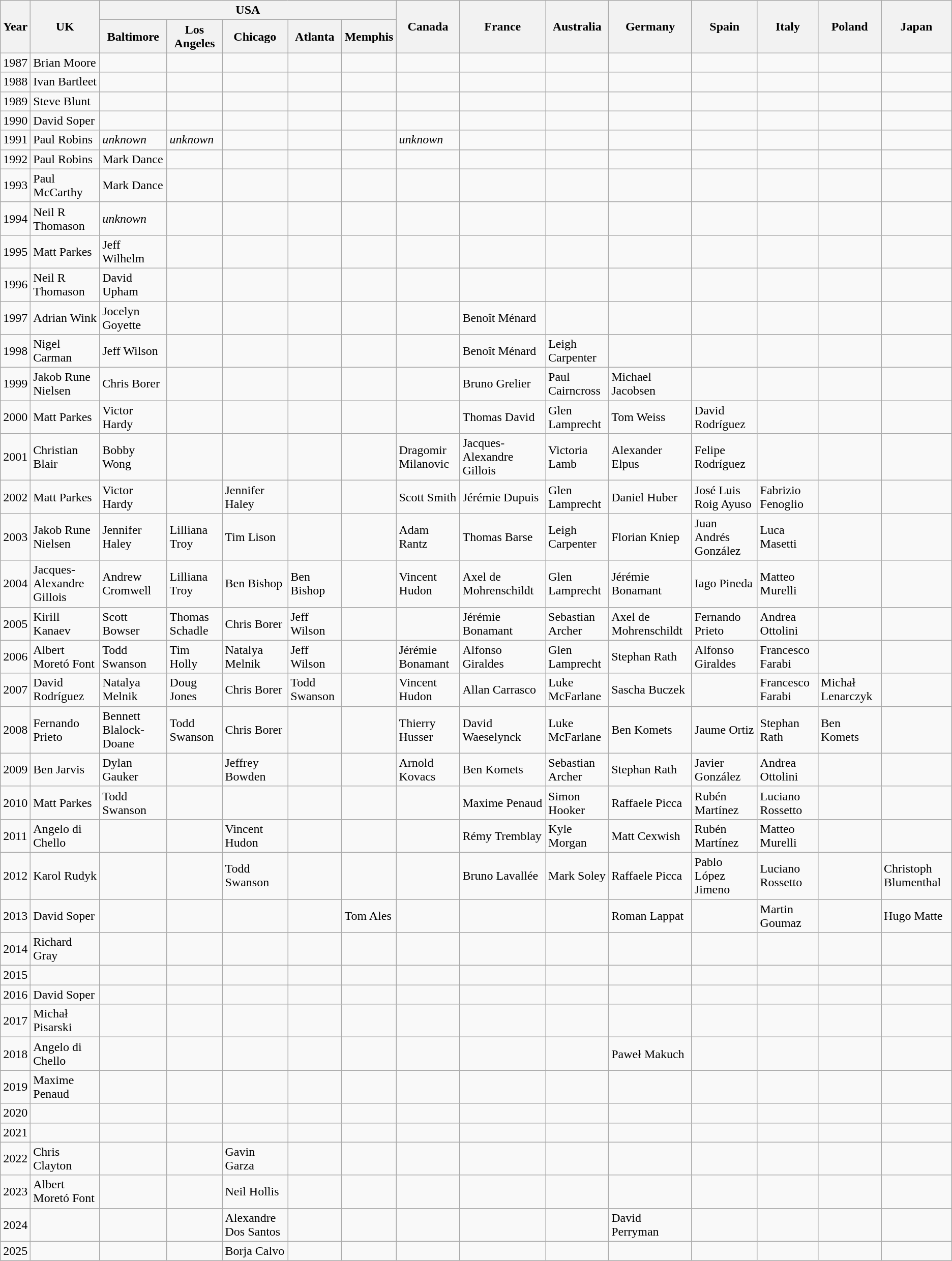<table class="wikitable sortable">
<tr>
<th rowspan="2">Year</th>
<th rowspan="2"><strong>UK</strong></th>
<th colspan="5"><strong>USA</strong></th>
<th rowspan="2"><strong>Canada</strong></th>
<th rowspan="2"><strong>France</strong></th>
<th rowspan="2"><strong>Australia</strong></th>
<th rowspan="2"><strong>Germany</strong></th>
<th rowspan="2"><strong>Spain</strong></th>
<th rowspan="2"><strong>Italy</strong></th>
<th rowspan="2"><strong>Poland</strong></th>
<th rowspan="2"><strong>Japan</strong></th>
</tr>
<tr>
<th>Baltimore</th>
<th>Los Angeles</th>
<th>Chicago</th>
<th>Atlanta</th>
<th>Memphis</th>
</tr>
<tr>
<td>1987</td>
<td>Brian Moore</td>
<td></td>
<td></td>
<td></td>
<td></td>
<td></td>
<td></td>
<td></td>
<td></td>
<td></td>
<td></td>
<td></td>
<td></td>
<td></td>
</tr>
<tr>
<td>1988</td>
<td>Ivan Bartleet</td>
<td></td>
<td></td>
<td></td>
<td></td>
<td></td>
<td></td>
<td></td>
<td></td>
<td></td>
<td></td>
<td></td>
<td></td>
<td></td>
</tr>
<tr>
<td>1989</td>
<td>Steve Blunt</td>
<td></td>
<td></td>
<td></td>
<td></td>
<td></td>
<td></td>
<td></td>
<td></td>
<td></td>
<td></td>
<td></td>
<td></td>
<td></td>
</tr>
<tr>
<td>1990</td>
<td>David Soper</td>
<td></td>
<td></td>
<td></td>
<td></td>
<td></td>
<td></td>
<td></td>
<td></td>
<td></td>
<td></td>
<td></td>
<td></td>
<td></td>
</tr>
<tr>
<td>1991</td>
<td>Paul Robins</td>
<td><em>unknown</em></td>
<td><em>unknown</em></td>
<td></td>
<td></td>
<td></td>
<td><em>unknown</em></td>
<td></td>
<td></td>
<td></td>
<td></td>
<td></td>
<td></td>
<td></td>
</tr>
<tr>
<td>1992</td>
<td>Paul Robins</td>
<td>Mark Dance</td>
<td></td>
<td></td>
<td></td>
<td></td>
<td></td>
<td></td>
<td></td>
<td></td>
<td></td>
<td></td>
<td></td>
<td></td>
</tr>
<tr>
<td>1993</td>
<td>Paul McCarthy</td>
<td>Mark Dance</td>
<td></td>
<td></td>
<td></td>
<td></td>
<td></td>
<td></td>
<td></td>
<td></td>
<td></td>
<td></td>
<td></td>
<td></td>
</tr>
<tr>
<td>1994</td>
<td>Neil R Thomason</td>
<td><em>unknown</em></td>
<td></td>
<td></td>
<td></td>
<td></td>
<td></td>
<td></td>
<td></td>
<td></td>
<td></td>
<td></td>
<td></td>
<td></td>
</tr>
<tr>
<td>1995</td>
<td>Matt Parkes</td>
<td>Jeff Wilhelm</td>
<td></td>
<td></td>
<td></td>
<td></td>
<td></td>
<td></td>
<td></td>
<td></td>
<td></td>
<td></td>
<td></td>
<td></td>
</tr>
<tr>
<td>1996</td>
<td>Neil R Thomason</td>
<td>David Upham</td>
<td></td>
<td></td>
<td></td>
<td></td>
<td></td>
<td></td>
<td></td>
<td></td>
<td></td>
<td></td>
<td></td>
<td></td>
</tr>
<tr>
<td>1997</td>
<td>Adrian Wink</td>
<td>Jocelyn Goyette</td>
<td></td>
<td></td>
<td></td>
<td></td>
<td></td>
<td>Benoît Ménard</td>
<td></td>
<td></td>
<td></td>
<td></td>
<td></td>
<td></td>
</tr>
<tr>
<td>1998</td>
<td>Nigel Carman</td>
<td>Jeff Wilson</td>
<td></td>
<td></td>
<td></td>
<td></td>
<td></td>
<td>Benoît Ménard</td>
<td>Leigh Carpenter</td>
<td></td>
<td></td>
<td></td>
<td></td>
<td></td>
</tr>
<tr>
<td>1999</td>
<td>Jakob Rune Nielsen</td>
<td>Chris Borer</td>
<td></td>
<td></td>
<td></td>
<td></td>
<td></td>
<td>Bruno Grelier</td>
<td>Paul Cairncross</td>
<td>Michael Jacobsen</td>
<td></td>
<td></td>
<td></td>
<td></td>
</tr>
<tr>
<td>2000</td>
<td>Matt Parkes</td>
<td>Victor Hardy</td>
<td></td>
<td></td>
<td></td>
<td></td>
<td></td>
<td>Thomas David</td>
<td>Glen Lamprecht</td>
<td>Tom Weiss</td>
<td>David Rodríguez</td>
<td></td>
<td></td>
<td></td>
</tr>
<tr>
<td>2001</td>
<td>Christian Blair</td>
<td>Bobby Wong</td>
<td></td>
<td></td>
<td></td>
<td></td>
<td>Dragomir Milanovic</td>
<td>Jacques-Alexandre Gillois</td>
<td>Victoria Lamb</td>
<td>Alexander Elpus</td>
<td>Felipe Rodríguez</td>
<td></td>
<td></td>
<td></td>
</tr>
<tr>
<td>2002</td>
<td>Matt Parkes</td>
<td>Victor Hardy</td>
<td></td>
<td>Jennifer Haley</td>
<td></td>
<td></td>
<td>Scott Smith</td>
<td>Jérémie Dupuis</td>
<td>Glen Lamprecht</td>
<td>Daniel Huber</td>
<td>José Luis Roig Ayuso</td>
<td>Fabrizio Fenoglio</td>
<td></td>
<td></td>
</tr>
<tr>
<td>2003</td>
<td>Jakob Rune Nielsen</td>
<td>Jennifer Haley</td>
<td>Lilliana Troy</td>
<td>Tim Lison</td>
<td></td>
<td></td>
<td>Adam Rantz</td>
<td>Thomas Barse</td>
<td>Leigh Carpenter</td>
<td>Florian Kniep</td>
<td>Juan Andrés González</td>
<td>Luca Masetti</td>
<td></td>
<td></td>
</tr>
<tr>
<td>2004</td>
<td>Jacques-Alexandre Gillois</td>
<td>Andrew Cromwell</td>
<td>Lilliana Troy</td>
<td>Ben Bishop</td>
<td>Ben Bishop</td>
<td></td>
<td>Vincent Hudon</td>
<td>Axel de Mohrenschildt</td>
<td>Glen Lamprecht</td>
<td>Jérémie Bonamant</td>
<td>Iago Pineda</td>
<td>Matteo Murelli</td>
<td></td>
<td></td>
</tr>
<tr>
<td>2005</td>
<td>Kirill Kanaev</td>
<td>Scott Bowser</td>
<td>Thomas Schadle</td>
<td>Chris Borer</td>
<td>Jeff Wilson</td>
<td></td>
<td></td>
<td>Jérémie Bonamant</td>
<td>Sebastian Archer</td>
<td>Axel de Mohrenschildt</td>
<td>Fernando Prieto</td>
<td>Andrea Ottolini</td>
<td></td>
<td></td>
</tr>
<tr>
<td>2006</td>
<td>Albert Moretó Font</td>
<td>Todd Swanson</td>
<td>Tim Holly</td>
<td>Natalya Melnik</td>
<td>Jeff Wilson</td>
<td></td>
<td>Jérémie Bonamant</td>
<td>Alfonso Giraldes</td>
<td>Glen Lamprecht</td>
<td>Stephan Rath</td>
<td>Alfonso Giraldes</td>
<td>Francesco Farabi</td>
<td></td>
<td></td>
</tr>
<tr>
<td>2007</td>
<td>David Rodríguez</td>
<td>Natalya Melnik</td>
<td>Doug Jones</td>
<td>Chris Borer</td>
<td>Todd Swanson</td>
<td></td>
<td>Vincent Hudon</td>
<td>Allan Carrasco</td>
<td>Luke McFarlane</td>
<td>Sascha Buczek</td>
<td></td>
<td>Francesco Farabi</td>
<td>Michał Lenarczyk</td>
<td></td>
</tr>
<tr>
<td>2008</td>
<td>Fernando Prieto</td>
<td>Bennett Blalock-Doane</td>
<td>Todd Swanson</td>
<td>Chris Borer</td>
<td></td>
<td></td>
<td>Thierry Husser</td>
<td>David Waeselynck</td>
<td>Luke McFarlane</td>
<td>Ben Komets</td>
<td>Jaume Ortiz</td>
<td>Stephan Rath</td>
<td>Ben Komets</td>
<td></td>
</tr>
<tr>
<td>2009</td>
<td>Ben Jarvis</td>
<td>Dylan Gauker</td>
<td></td>
<td>Jeffrey Bowden</td>
<td></td>
<td></td>
<td>Arnold Kovacs</td>
<td>Ben Komets</td>
<td>Sebastian Archer</td>
<td>Stephan Rath</td>
<td>Javier González</td>
<td>Andrea Ottolini</td>
<td></td>
<td></td>
</tr>
<tr>
<td>2010</td>
<td>Matt Parkes</td>
<td>Todd Swanson</td>
<td></td>
<td></td>
<td></td>
<td></td>
<td></td>
<td>Maxime Penaud</td>
<td>Simon Hooker</td>
<td>Raffaele Picca</td>
<td>Rubén Martínez</td>
<td>Luciano Rossetto</td>
<td></td>
<td></td>
</tr>
<tr>
<td>2011</td>
<td>Angelo di Chello</td>
<td></td>
<td></td>
<td>Vincent Hudon</td>
<td></td>
<td></td>
<td></td>
<td>Rémy Tremblay</td>
<td>Kyle Morgan</td>
<td>Matt Cexwish</td>
<td>Rubén Martínez</td>
<td>Matteo Murelli</td>
<td></td>
<td></td>
</tr>
<tr>
<td>2012</td>
<td>Karol Rudyk</td>
<td></td>
<td></td>
<td>Todd Swanson</td>
<td></td>
<td></td>
<td></td>
<td>Bruno Lavallée</td>
<td>Mark Soley</td>
<td>Raffaele Picca</td>
<td>Pablo López Jimeno</td>
<td>Luciano Rossetto</td>
<td></td>
<td>Christoph Blumenthal</td>
</tr>
<tr>
<td>2013</td>
<td>David Soper</td>
<td></td>
<td></td>
<td></td>
<td></td>
<td>Tom Ales</td>
<td></td>
<td></td>
<td></td>
<td>Roman Lappat</td>
<td></td>
<td>Martin Goumaz</td>
<td></td>
<td>Hugo Matte</td>
</tr>
<tr>
<td>2014</td>
<td>Richard Gray</td>
<td></td>
<td></td>
<td></td>
<td></td>
<td></td>
<td></td>
<td></td>
<td></td>
<td></td>
<td></td>
<td></td>
<td></td>
<td></td>
</tr>
<tr>
<td>2015</td>
<td></td>
<td></td>
<td></td>
<td></td>
<td></td>
<td></td>
<td></td>
<td></td>
<td></td>
<td></td>
<td></td>
<td></td>
<td></td>
<td></td>
</tr>
<tr>
<td>2016</td>
<td>David Soper</td>
<td></td>
<td></td>
<td></td>
<td></td>
<td></td>
<td></td>
<td></td>
<td></td>
<td></td>
<td></td>
<td></td>
<td></td>
<td></td>
</tr>
<tr>
<td>2017</td>
<td>Michał Pisarski</td>
<td></td>
<td></td>
<td></td>
<td></td>
<td></td>
<td></td>
<td></td>
<td></td>
<td></td>
<td></td>
<td></td>
<td></td>
<td></td>
</tr>
<tr>
<td>2018</td>
<td>Angelo di Chello</td>
<td></td>
<td></td>
<td></td>
<td></td>
<td></td>
<td></td>
<td></td>
<td></td>
<td>Paweł Makuch</td>
<td></td>
<td></td>
<td></td>
<td></td>
</tr>
<tr>
<td>2019</td>
<td>Maxime Penaud</td>
<td></td>
<td></td>
<td></td>
<td></td>
<td></td>
<td></td>
<td></td>
<td></td>
<td></td>
<td></td>
<td></td>
<td></td>
<td></td>
</tr>
<tr>
<td>2020</td>
<td></td>
<td></td>
<td></td>
<td></td>
<td></td>
<td></td>
<td></td>
<td></td>
<td></td>
<td></td>
<td></td>
<td></td>
<td></td>
<td></td>
</tr>
<tr>
<td>2021</td>
<td></td>
<td></td>
<td></td>
<td></td>
<td></td>
<td></td>
<td></td>
<td></td>
<td></td>
<td></td>
<td></td>
<td></td>
<td></td>
<td></td>
</tr>
<tr>
<td>2022</td>
<td>Chris Clayton</td>
<td></td>
<td></td>
<td>Gavin Garza</td>
<td></td>
<td></td>
<td></td>
<td></td>
<td></td>
<td></td>
<td></td>
<td></td>
<td></td>
<td></td>
</tr>
<tr>
<td>2023</td>
<td>Albert Moretó Font</td>
<td></td>
<td></td>
<td>Neil Hollis</td>
<td></td>
<td></td>
<td></td>
<td></td>
<td></td>
<td></td>
<td></td>
<td></td>
<td></td>
<td></td>
</tr>
<tr>
<td>2024</td>
<td></td>
<td></td>
<td></td>
<td>Alexandre Dos Santos</td>
<td></td>
<td></td>
<td></td>
<td></td>
<td></td>
<td>David Perryman</td>
<td></td>
<td></td>
<td></td>
<td></td>
</tr>
<tr>
<td>2025</td>
<td></td>
<td></td>
<td></td>
<td>Borja Calvo</td>
<td></td>
<td></td>
<td></td>
<td></td>
<td></td>
<td></td>
<td></td>
<td></td>
<td></td>
<td></td>
</tr>
</table>
